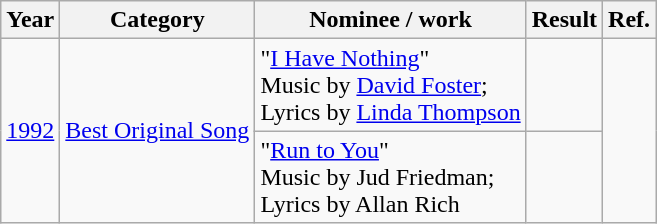<table class="wikitable">
<tr>
<th>Year</th>
<th>Category</th>
<th>Nominee / work</th>
<th>Result</th>
<th>Ref.</th>
</tr>
<tr>
<td rowspan="2"><a href='#'>1992</a></td>
<td rowspan="2"><a href='#'>Best Original Song</a></td>
<td>"<a href='#'>I Have Nothing</a>" <br> Music by <a href='#'>David Foster</a>; <br> Lyrics by <a href='#'>Linda Thompson</a></td>
<td></td>
<td rowspan="2" align="center"></td>
</tr>
<tr>
<td>"<a href='#'>Run to You</a>" <br> Music by Jud Friedman; <br> Lyrics by Allan Rich</td>
<td></td>
</tr>
</table>
